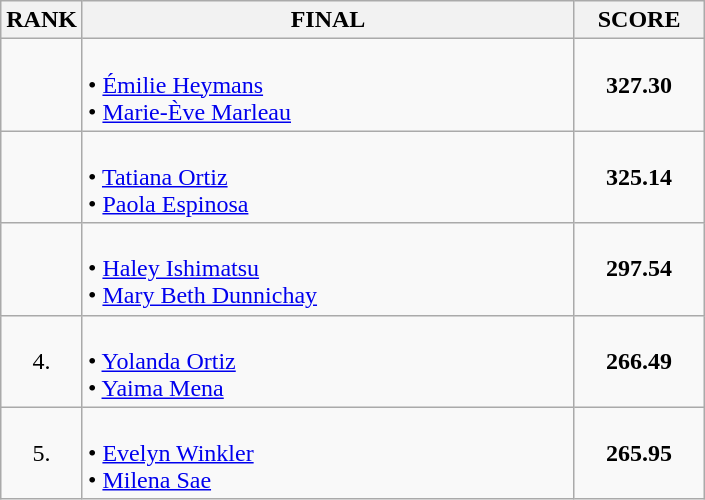<table class="wikitable">
<tr>
<th>RANK</th>
<th style="width: 20em">FINAL</th>
<th style="width: 5em">SCORE</th>
</tr>
<tr>
<td align="center"></td>
<td><strong></strong><br>• <a href='#'>Émilie Heymans</a><br>• <a href='#'>Marie-Ève Marleau</a></td>
<td align="center"><strong>327.30</strong></td>
</tr>
<tr>
<td align="center"></td>
<td><strong></strong><br>• <a href='#'>Tatiana Ortiz</a><br>• <a href='#'>Paola Espinosa</a></td>
<td align="center"><strong>325.14</strong></td>
</tr>
<tr>
<td align="center"></td>
<td><strong></strong><br>• <a href='#'>Haley Ishimatsu</a><br>• <a href='#'>Mary Beth Dunnichay</a></td>
<td align="center"><strong>297.54</strong></td>
</tr>
<tr>
<td align="center">4.</td>
<td><strong></strong><br>• <a href='#'>Yolanda Ortiz</a><br>• <a href='#'>Yaima Mena</a></td>
<td align="center"><strong>266.49</strong></td>
</tr>
<tr>
<td align="center">5.</td>
<td><strong></strong><br>• <a href='#'>Evelyn Winkler</a><br>• <a href='#'>Milena Sae</a></td>
<td align="center"><strong>265.95</strong></td>
</tr>
</table>
